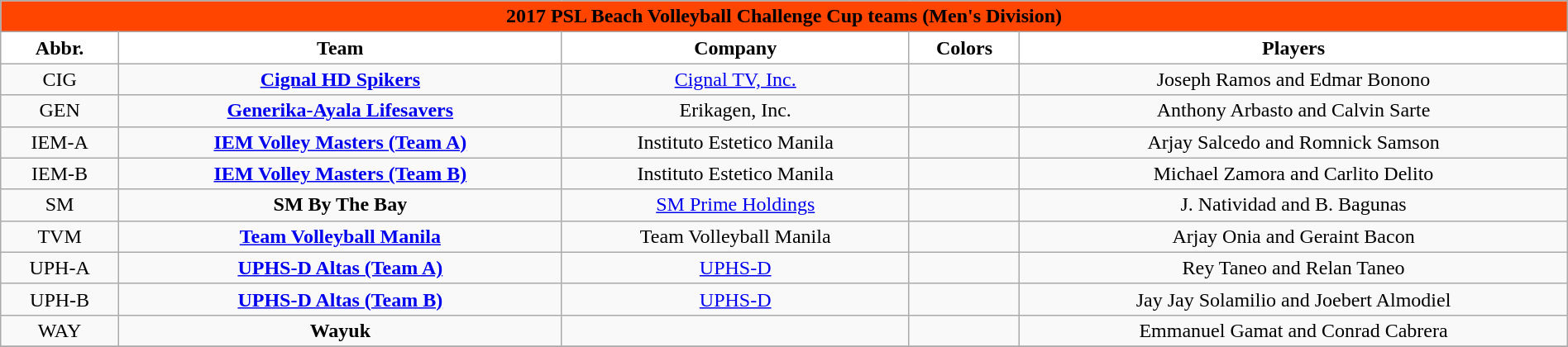<table class="wikitable" style="width:100%; text-align:left">
<tr>
<th style=background:#FF4500 colspan=6><span>2017 PSL Beach Volleyball Challenge Cup teams (Men's Division)</span></th>
</tr>
<tr>
<th style="background:white">Abbr.</th>
<th style="background:white">Team</th>
<th style="background:white">Company</th>
<th style="background:white">Colors</th>
<th style="background:white">Players</th>
</tr>
<tr>
<td align=center>CIG</td>
<td align=center><strong><a href='#'>Cignal HD Spikers</a></strong></td>
<td align=center><a href='#'>Cignal TV, Inc.</a></td>
<td align=center> </td>
<td align=center>Joseph Ramos and Edmar Bonono</td>
</tr>
<tr>
<td align=center>GEN</td>
<td align=center><strong><a href='#'>Generika-Ayala Lifesavers</a></strong></td>
<td align=center>Erikagen, Inc.</td>
<td align=center>  </td>
<td align=center>Anthony Arbasto and Calvin Sarte</td>
</tr>
<tr>
<td align=center>IEM-A</td>
<td align=center><strong><a href='#'>IEM Volley Masters (Team A)</a></strong></td>
<td align=center>Instituto Estetico Manila</td>
<td align=center> </td>
<td align=center>Arjay Salcedo and Romnick Samson</td>
</tr>
<tr>
<td align=center>IEM-B</td>
<td align=center><strong><a href='#'>IEM Volley Masters (Team B)</a></strong></td>
<td align=center>Instituto Estetico Manila</td>
<td align=center> </td>
<td align=center>Michael Zamora and Carlito Delito</td>
</tr>
<tr>
<td align=center>SM</td>
<td align=center><strong>SM By The Bay</strong></td>
<td align=center><a href='#'>SM Prime Holdings</a></td>
<td align=center> </td>
<td align=center>J. Natividad and B. Bagunas</td>
</tr>
<tr>
<td align=center>TVM</td>
<td align=center><strong><a href='#'>Team Volleyball Manila</a></strong></td>
<td align=center>Team Volleyball Manila</td>
<td align=center> </td>
<td align=center>Arjay Onia and Geraint Bacon</td>
</tr>
<tr>
<td align=center>UPH-A</td>
<td align=center><strong><a href='#'>UPHS-D Altas (Team A)</a></strong></td>
<td align=center><a href='#'>UPHS-D</a></td>
<td align=center> </td>
<td align=center>Rey Taneo and Relan Taneo</td>
</tr>
<tr>
<td align=center>UPH-B</td>
<td align=center><strong><a href='#'>UPHS-D Altas (Team B)</a></strong></td>
<td align=center><a href='#'>UPHS-D</a></td>
<td align=center> </td>
<td align=center>Jay Jay Solamilio and Joebert Almodiel</td>
</tr>
<tr>
<td align=center>WAY</td>
<td align=center><strong>Wayuk</strong></td>
<td align=center></td>
<td align=center> </td>
<td align=center>Emmanuel Gamat and Conrad Cabrera</td>
</tr>
<tr>
</tr>
</table>
